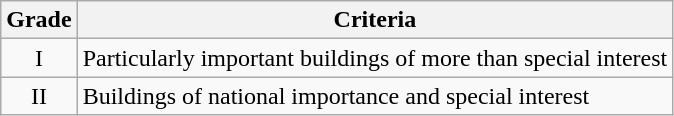<table class="wikitable">
<tr>
<th>Grade</th>
<th>Criteria</th>
</tr>
<tr>
<td align="center" >I</td>
<td>Particularly important buildings of more than special interest</td>
</tr>
<tr>
<td align="center" >II</td>
<td>Buildings of national importance and special interest</td>
</tr>
</table>
